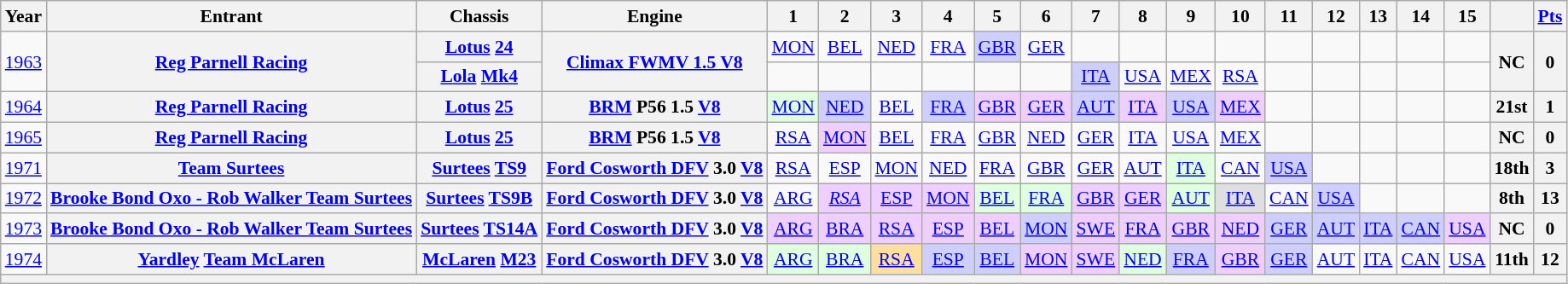<table class="wikitable" style="text-align:center; font-size:90%">
<tr>
<th>Year</th>
<th>Entrant</th>
<th>Chassis</th>
<th>Engine</th>
<th>1</th>
<th>2</th>
<th>3</th>
<th>4</th>
<th>5</th>
<th>6</th>
<th>7</th>
<th>8</th>
<th>9</th>
<th>10</th>
<th>11</th>
<th>12</th>
<th>13</th>
<th>14</th>
<th>15</th>
<th></th>
<th><a href='#'>Pts</a></th>
</tr>
<tr>
<td rowspan=2><a href='#'>1963</a></td>
<th rowspan=2><a href='#'>Reg Parnell Racing</a></th>
<th><a href='#'>Lotus</a> <a href='#'>24</a></th>
<th rowspan=2><a href='#'>Climax FWMV 1.5 V8</a></th>
<td><a href='#'>MON</a></td>
<td><a href='#'>BEL</a></td>
<td><a href='#'>NED</a></td>
<td><a href='#'>FRA</a></td>
<td style="background:#CFCFFF;"><a href='#'>GBR</a><br></td>
<td><a href='#'>GER</a></td>
<td></td>
<td></td>
<td></td>
<td></td>
<td></td>
<td></td>
<td></td>
<td></td>
<td></td>
<th rowspan=2>NC</th>
<th rowspan=2>0</th>
</tr>
<tr>
<th><a href='#'>Lola</a> <a href='#'>Mk4</a></th>
<td></td>
<td></td>
<td></td>
<td></td>
<td></td>
<td></td>
<td style="background:#CFCFFF;"><a href='#'>ITA</a><br></td>
<td><a href='#'>USA</a></td>
<td><a href='#'>MEX</a></td>
<td><a href='#'>RSA</a></td>
<td></td>
<td></td>
<td></td>
<td></td>
<td></td>
</tr>
<tr>
<td><a href='#'>1964</a></td>
<th><a href='#'>Reg Parnell Racing</a></th>
<th><a href='#'>Lotus</a> <a href='#'>25</a></th>
<th><a href='#'>BRM</a> P56 1.5 <a href='#'>V8</a></th>
<td style="background:#DFFFDF;"><a href='#'>MON</a><br></td>
<td style="background:#CFCFFF;"><a href='#'>NED</a><br></td>
<td><a href='#'>BEL</a></td>
<td style="background:#CFCFFF;"><a href='#'>FRA</a><br></td>
<td style="background:#EFCFFF;"><a href='#'>GBR</a><br></td>
<td style="background:#EFCFFF;"><a href='#'>GER</a><br></td>
<td style="background:#CFCFFF;"><a href='#'>AUT</a><br></td>
<td style="background:#EFCFFF;"><a href='#'>ITA</a><br></td>
<td style="background:#CFCFFF;"><a href='#'>USA</a><br></td>
<td style="background:#EFCFFF;"><a href='#'>MEX</a><br></td>
<td></td>
<td></td>
<td></td>
<td></td>
<td></td>
<th>21st</th>
<th>1</th>
</tr>
<tr>
<td><a href='#'>1965</a></td>
<th><a href='#'>Reg Parnell Racing</a></th>
<th><a href='#'>Lotus</a> <a href='#'>25</a></th>
<th><a href='#'>BRM</a> P56 1.5 <a href='#'>V8</a></th>
<td><a href='#'>RSA</a></td>
<td style="background:#EFCFFF;"><a href='#'>MON</a><br></td>
<td><a href='#'>BEL</a></td>
<td><a href='#'>FRA</a></td>
<td><a href='#'>GBR</a></td>
<td><a href='#'>NED</a></td>
<td><a href='#'>GER</a></td>
<td><a href='#'>ITA</a></td>
<td><a href='#'>USA</a></td>
<td><a href='#'>MEX</a></td>
<td></td>
<td></td>
<td></td>
<td></td>
<td></td>
<th>NC</th>
<th>0</th>
</tr>
<tr>
<td><a href='#'>1971</a></td>
<th><a href='#'>Team Surtees</a></th>
<th><a href='#'>Surtees</a> <a href='#'>TS9</a></th>
<th><a href='#'>Ford Cosworth DFV</a> 3.0 <a href='#'>V8</a></th>
<td><a href='#'>RSA</a></td>
<td><a href='#'>ESP</a></td>
<td><a href='#'>MON</a></td>
<td><a href='#'>NED</a></td>
<td><a href='#'>FRA</a></td>
<td><a href='#'>GBR</a></td>
<td><a href='#'>GER</a></td>
<td><a href='#'>AUT</a></td>
<td style="background:#DFFFDF;"><a href='#'>ITA</a><br></td>
<td><a href='#'>CAN</a></td>
<td style="background:#CFCFFF;"><a href='#'>USA</a><br></td>
<td></td>
<td></td>
<td></td>
<td></td>
<th>18th</th>
<th>3</th>
</tr>
<tr>
<td><a href='#'>1972</a></td>
<th><a href='#'>Brooke Bond Oxo - Rob Walker Team Surtees</a></th>
<th><a href='#'>Surtees</a> <a href='#'>TS9B</a></th>
<th><a href='#'>Ford Cosworth DFV</a> 3.0 <a href='#'>V8</a></th>
<td><a href='#'>ARG</a></td>
<td style="background:#EFCFFF;"><em><a href='#'>RSA</a></em><br></td>
<td style="background:#EFCFFF;"><a href='#'>ESP</a><br></td>
<td style="background:#EFCFFF;"><a href='#'>MON</a><br></td>
<td style="background:#DFFFDF;"><a href='#'>BEL</a><br></td>
<td style="background:#DFFFDF;"><a href='#'>FRA</a><br></td>
<td style="background:#EFCFFF;"><a href='#'>GBR</a><br></td>
<td style="background:#EFCFFF;"><a href='#'>GER</a><br></td>
<td style="background:#DFFFDF;"><a href='#'>AUT</a><br></td>
<td style="background:#DFDFDF;"><a href='#'>ITA</a><br></td>
<td><a href='#'>CAN</a></td>
<td style="background:#CFCFFF;"><a href='#'>USA</a><br></td>
<td></td>
<td></td>
<td></td>
<th>8th</th>
<th>13</th>
</tr>
<tr>
<td><a href='#'>1973</a></td>
<th><a href='#'>Brooke Bond Oxo - Rob Walker Team Surtees</a></th>
<th><a href='#'>Surtees</a> <a href='#'>TS14A</a></th>
<th><a href='#'>Ford Cosworth DFV</a> 3.0 <a href='#'>V8</a></th>
<td style="background:#EFCFFF;"><a href='#'>ARG</a><br></td>
<td style="background:#EFCFFF;"><a href='#'>BRA</a><br></td>
<td style="background:#EFCFFF;"><a href='#'>RSA</a><br></td>
<td style="background:#EFCFFF;"><a href='#'>ESP</a><br></td>
<td style="background:#EFCFFF;"><a href='#'>BEL</a><br></td>
<td style="background:#CFCFFF;"><a href='#'>MON</a><br></td>
<td style="background:#EFCFFF;"><a href='#'>SWE</a><br></td>
<td style="background:#EFCFFF;"><a href='#'>FRA</a><br></td>
<td style="background:#EFCFFF;"><a href='#'>GBR</a><br></td>
<td style="background:#EFCFFF;"><a href='#'>NED</a><br></td>
<td style="background:#CFCFFF;"><a href='#'>GER</a><br></td>
<td style="background:#CFCFFF;"><a href='#'>AUT</a><br></td>
<td style="background:#CFCFFF;"><a href='#'>ITA</a><br></td>
<td style="background:#CFCFFF;"><a href='#'>CAN</a><br></td>
<td style="background:#EFCFFF;"><a href='#'>USA</a><br></td>
<th>NC</th>
<th>0</th>
</tr>
<tr>
<td><a href='#'>1974</a></td>
<th><a href='#'>Yardley</a> <a href='#'>Team McLaren</a></th>
<th><a href='#'>McLaren</a> <a href='#'>M23</a></th>
<th><a href='#'>Ford Cosworth DFV</a> 3.0 <a href='#'>V8</a></th>
<td style="background:#DFFFDF;"><a href='#'>ARG</a><br></td>
<td style="background:#DFFFDF;"><a href='#'>BRA</a><br></td>
<td style="background:#FFDF9F;"><a href='#'>RSA</a><br></td>
<td style="background:#CFCFFF;"><a href='#'>ESP</a><br></td>
<td style="background:#CFCFFF;"><a href='#'>BEL</a><br></td>
<td style="background:#EFCFFF;"><a href='#'>MON</a><br></td>
<td style="background:#EFCFFF;"><a href='#'>SWE</a><br></td>
<td style="background:#DFFFDF;"><a href='#'>NED</a><br></td>
<td style="background:#CFCFFF;"><a href='#'>FRA</a><br></td>
<td style="background:#EFCFFF;"><a href='#'>GBR</a><br></td>
<td style="background:#CFCFFF;"><a href='#'>GER</a><br></td>
<td><a href='#'>AUT</a></td>
<td><a href='#'>ITA</a></td>
<td><a href='#'>CAN</a></td>
<td><a href='#'>USA</a></td>
<th>11th</th>
<th>12</th>
</tr>
<tr>
<th colspan="21"></th>
</tr>
</table>
